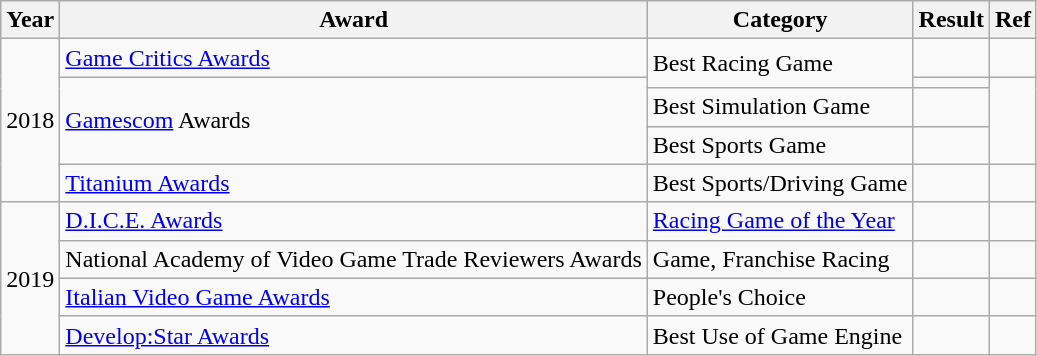<table class="wikitable sortable">
<tr>
<th>Year</th>
<th>Award</th>
<th>Category</th>
<th>Result</th>
<th>Ref</th>
</tr>
<tr>
<td style="text-align:center;" rowspan="5">2018</td>
<td><a href='#'>Game Critics Awards</a></td>
<td rowspan="2">Best Racing Game</td>
<td></td>
<td style="text-align:center;"></td>
</tr>
<tr>
<td rowspan="3"><a href='#'>Gamescom</a> Awards</td>
<td></td>
<td rowspan="3" style="text-align:center;"></td>
</tr>
<tr>
<td>Best Simulation Game</td>
<td></td>
</tr>
<tr>
<td>Best Sports Game</td>
<td></td>
</tr>
<tr>
<td><a href='#'>Titanium Awards</a></td>
<td>Best Sports/Driving Game</td>
<td></td>
<td style="text-align:center;"></td>
</tr>
<tr>
<td style="text-align:center;" rowspan="4">2019</td>
<td><a href='#'>D.I.C.E. Awards</a></td>
<td><a href='#'>Racing Game of the Year</a></td>
<td></td>
<td style="text-align:center;"></td>
</tr>
<tr>
<td>National Academy of Video Game Trade Reviewers Awards</td>
<td>Game, Franchise Racing</td>
<td></td>
<td style="text-align:center;"></td>
</tr>
<tr>
<td><a href='#'>Italian Video Game Awards</a></td>
<td>People's Choice</td>
<td></td>
<td style="text-align:center;"></td>
</tr>
<tr>
<td><a href='#'>Develop:Star Awards</a></td>
<td>Best Use of Game Engine</td>
<td></td>
<td style="text-align:center;"></td>
</tr>
</table>
